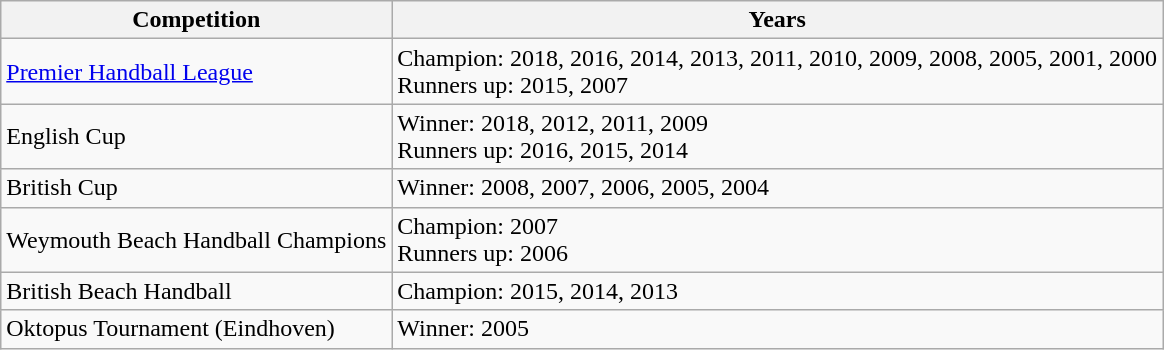<table class="wikitable">
<tr>
<th>Competition</th>
<th>Years</th>
</tr>
<tr>
<td><a href='#'>Premier Handball League</a></td>
<td>Champion: 2018, 2016, 2014, 2013, 2011, 2010, 2009, 2008, 2005, 2001, 2000<br>Runners up: 2015, 2007</td>
</tr>
<tr>
<td>English Cup</td>
<td>Winner: 2018, 2012, 2011, 2009<br>Runners up: 2016, 2015, 2014</td>
</tr>
<tr>
<td>British Cup</td>
<td>Winner: 2008, 2007, 2006, 2005, 2004</td>
</tr>
<tr>
<td>Weymouth Beach Handball Champions</td>
<td>Champion: 2007<br>Runners up: 2006</td>
</tr>
<tr>
<td>British Beach Handball</td>
<td>Champion: 2015, 2014, 2013</td>
</tr>
<tr>
<td>Oktopus Tournament (Eindhoven)</td>
<td>Winner: 2005</td>
</tr>
</table>
